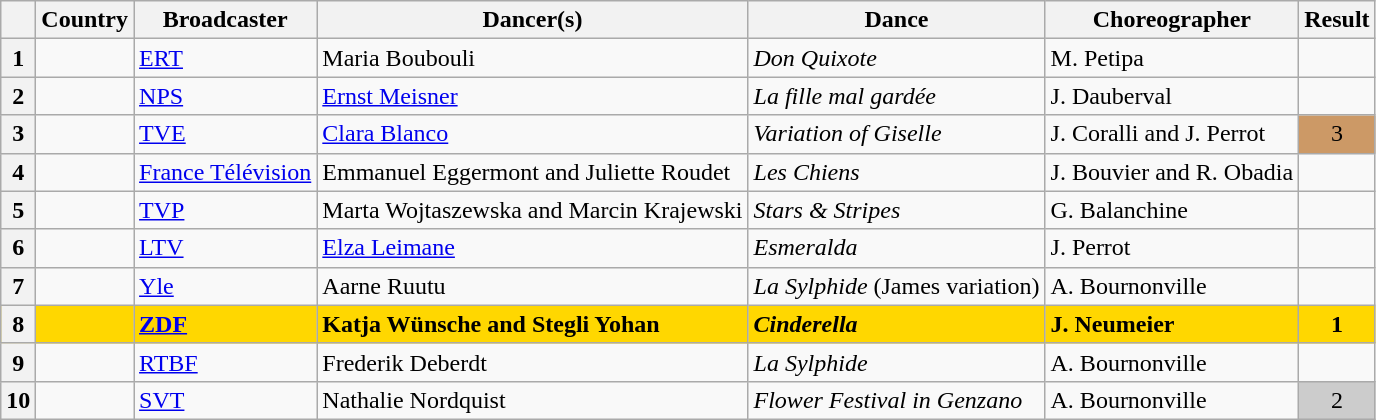<table class="wikitable sortable plainrowheaders">
<tr>
<th scope="col"></th>
<th scope="col">Country</th>
<th scope="col">Broadcaster</th>
<th scope="col">Dancer(s)</th>
<th scope="col">Dance</th>
<th scope="col">Choreographer</th>
<th scope="col">Result</th>
</tr>
<tr>
<th scope="row" style="text-align:center;">1</th>
<td></td>
<td><a href='#'>ERT</a></td>
<td>Maria Boubouli</td>
<td><em>Don Quixote</em></td>
<td>M. Petipa</td>
<td></td>
</tr>
<tr>
<th scope="row" style="text-align:center;">2</th>
<td></td>
<td><a href='#'>NPS</a></td>
<td><a href='#'>Ernst Meisner</a></td>
<td><em>La fille mal gardée</em></td>
<td>J. Dauberval</td>
<td></td>
</tr>
<tr>
<th scope="row" style="text-align:center;">3</th>
<td></td>
<td><a href='#'>TVE</a></td>
<td><a href='#'>Clara Blanco</a></td>
<td><em>Variation of Giselle</em></td>
<td>J. Coralli and J. Perrot</td>
<td style="text-align:center; background-color:#C96;">3</td>
</tr>
<tr>
<th scope="row" style="text-align:center;">4</th>
<td></td>
<td><a href='#'>France Télévision</a></td>
<td>Emmanuel Eggermont and Juliette Roudet</td>
<td><em>Les Chiens</em></td>
<td>J. Bouvier and R. Obadia</td>
<td></td>
</tr>
<tr>
<th scope="row" style="text-align:center;">5</th>
<td></td>
<td><a href='#'>TVP</a></td>
<td>Marta Wojtaszewska and Marcin Krajewski</td>
<td><em>Stars & Stripes</em></td>
<td>G. Balanchine</td>
<td></td>
</tr>
<tr>
<th scope="row" style="text-align:center;">6</th>
<td></td>
<td><a href='#'>LTV</a></td>
<td><a href='#'>Elza Leimane</a></td>
<td><em>Esmeralda</em></td>
<td>J. Perrot</td>
<td></td>
</tr>
<tr>
<th scope="row" style="text-align:center;">7</th>
<td></td>
<td><a href='#'>Yle</a></td>
<td>Aarne Ruutu</td>
<td><em>La Sylphide</em> (James variation)</td>
<td>A. Bournonville</td>
<td></td>
</tr>
<tr style="font-weight:bold; background:gold;">
<th scope="row" style="text-align:center;">8</th>
<td></td>
<td><a href='#'>ZDF</a></td>
<td>Katja Wünsche and Stegli Yohan</td>
<td><em>Cinderella</em></td>
<td>J. Neumeier</td>
<td style="text-align:center;">1</td>
</tr>
<tr>
<th scope="row" style="text-align:center;">9</th>
<td></td>
<td><a href='#'>RTBF</a></td>
<td>Frederik Deberdt</td>
<td><em>La Sylphide</em></td>
<td>A. Bournonville</td>
<td></td>
</tr>
<tr>
<th scope="row" style="text-align:center;">10</th>
<td></td>
<td><a href='#'>SVT</a></td>
<td>Nathalie Nordquist</td>
<td><em>Flower Festival in Genzano</em></td>
<td>A. Bournonville</td>
<td style="text-align:center; background-color:#CCC;">2</td>
</tr>
</table>
